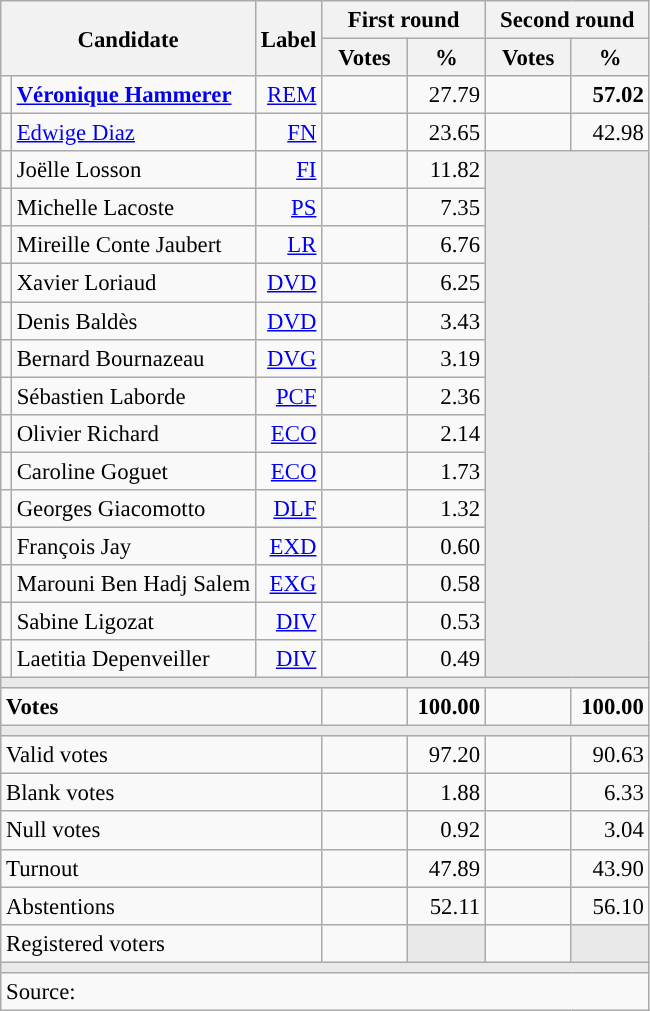<table class="wikitable" style="text-align:right;font-size:95%;">
<tr>
<th rowspan="2" colspan="2">Candidate</th>
<th rowspan="2">Label</th>
<th colspan="2">First round</th>
<th colspan="2">Second round</th>
</tr>
<tr>
<th style="width:50px;">Votes</th>
<th style="width:45px;">%</th>
<th style="width:50px;">Votes</th>
<th style="width:45px;">%</th>
</tr>
<tr>
<td style="color:inherit;background:"></td>
<td style="text-align:left;"><strong><a href='#'>Véronique Hammerer</a></strong></td>
<td><a href='#'>REM</a></td>
<td></td>
<td>27.79</td>
<td><strong></strong></td>
<td><strong>57.02</strong></td>
</tr>
<tr>
<td style="color:inherit;background:"></td>
<td style="text-align:left;"><a href='#'>Edwige Diaz</a></td>
<td><a href='#'>FN</a></td>
<td></td>
<td>23.65</td>
<td></td>
<td>42.98</td>
</tr>
<tr>
<td style="color:inherit;background:"></td>
<td style="text-align:left;">Joëlle Losson</td>
<td><a href='#'>FI</a></td>
<td></td>
<td>11.82</td>
<td colspan="2" rowspan="14" style="background:#E9E9E9;"></td>
</tr>
<tr>
<td style="color:inherit;background:"></td>
<td style="text-align:left;">Michelle Lacoste</td>
<td><a href='#'>PS</a></td>
<td></td>
<td>7.35</td>
</tr>
<tr>
<td style="color:inherit;background:"></td>
<td style="text-align:left;">Mireille Conte Jaubert</td>
<td><a href='#'>LR</a></td>
<td></td>
<td>6.76</td>
</tr>
<tr>
<td style="color:inherit;background:"></td>
<td style="text-align:left;">Xavier Loriaud</td>
<td><a href='#'>DVD</a></td>
<td></td>
<td>6.25</td>
</tr>
<tr>
<td style="color:inherit;background:"></td>
<td style="text-align:left;">Denis Baldès</td>
<td><a href='#'>DVD</a></td>
<td></td>
<td>3.43</td>
</tr>
<tr>
<td style="color:inherit;background:"></td>
<td style="text-align:left;">Bernard Bournazeau</td>
<td><a href='#'>DVG</a></td>
<td></td>
<td>3.19</td>
</tr>
<tr>
<td style="color:inherit;background:"></td>
<td style="text-align:left;">Sébastien Laborde</td>
<td><a href='#'>PCF</a></td>
<td></td>
<td>2.36</td>
</tr>
<tr>
<td style="color:inherit;background:"></td>
<td style="text-align:left;">Olivier Richard</td>
<td><a href='#'>ECO</a></td>
<td></td>
<td>2.14</td>
</tr>
<tr>
<td style="color:inherit;background:"></td>
<td style="text-align:left;">Caroline Goguet</td>
<td><a href='#'>ECO</a></td>
<td></td>
<td>1.73</td>
</tr>
<tr>
<td style="color:inherit;background:"></td>
<td style="text-align:left;">Georges Giacomotto</td>
<td><a href='#'>DLF</a></td>
<td></td>
<td>1.32</td>
</tr>
<tr>
<td style="color:inherit;background:"></td>
<td style="text-align:left;">François Jay</td>
<td><a href='#'>EXD</a></td>
<td></td>
<td>0.60</td>
</tr>
<tr>
<td style="color:inherit;background:"></td>
<td style="text-align:left;">Marouni Ben Hadj Salem</td>
<td><a href='#'>EXG</a></td>
<td></td>
<td>0.58</td>
</tr>
<tr>
<td style="color:inherit;background:"></td>
<td style="text-align:left;">Sabine Ligozat</td>
<td><a href='#'>DIV</a></td>
<td></td>
<td>0.53</td>
</tr>
<tr>
<td style="color:inherit;background:"></td>
<td style="text-align:left;">Laetitia Depenveiller</td>
<td><a href='#'>DIV</a></td>
<td></td>
<td>0.49</td>
</tr>
<tr>
<td colspan="7" style="background:#E9E9E9;"></td>
</tr>
<tr style="font-weight:bold;">
<td colspan="3" style="text-align:left;">Votes</td>
<td></td>
<td>100.00</td>
<td></td>
<td>100.00</td>
</tr>
<tr>
<td colspan="7" style="background:#E9E9E9;"></td>
</tr>
<tr>
<td colspan="3" style="text-align:left;">Valid votes</td>
<td></td>
<td>97.20</td>
<td></td>
<td>90.63</td>
</tr>
<tr>
<td colspan="3" style="text-align:left;">Blank votes</td>
<td></td>
<td>1.88</td>
<td></td>
<td>6.33</td>
</tr>
<tr>
<td colspan="3" style="text-align:left;">Null votes</td>
<td></td>
<td>0.92</td>
<td></td>
<td>3.04</td>
</tr>
<tr>
<td colspan="3" style="text-align:left;">Turnout</td>
<td></td>
<td>47.89</td>
<td></td>
<td>43.90</td>
</tr>
<tr>
<td colspan="3" style="text-align:left;">Abstentions</td>
<td></td>
<td>52.11</td>
<td></td>
<td>56.10</td>
</tr>
<tr>
<td colspan="3" style="text-align:left;">Registered voters</td>
<td></td>
<td style="color:inherit;background:#E9E9E9;"></td>
<td></td>
<td style="color:inherit;background:#E9E9E9;"></td>
</tr>
<tr>
<td colspan="7" style="background:#E9E9E9;"></td>
</tr>
<tr>
<td colspan="7" style="text-align:left;">Source: </td>
</tr>
</table>
